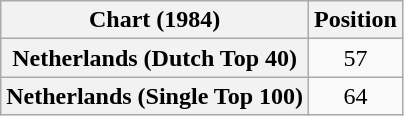<table class="wikitable sortable plainrowheaders" style="text-align:center">
<tr>
<th scope="col">Chart (1984)</th>
<th scope="col">Position</th>
</tr>
<tr>
<th scope="row">Netherlands (Dutch Top 40)</th>
<td>57</td>
</tr>
<tr>
<th scope="row">Netherlands (Single Top 100)</th>
<td>64</td>
</tr>
</table>
